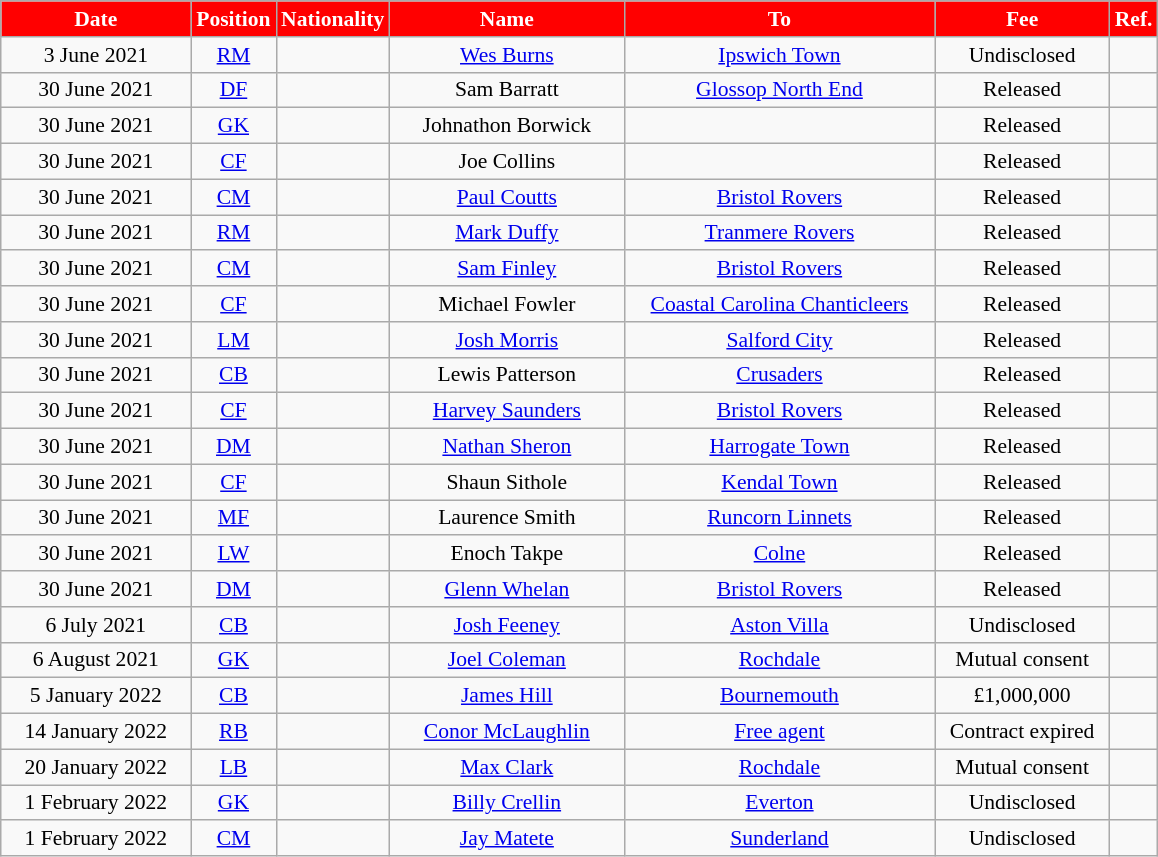<table class="wikitable"  style="text-align:center; font-size:90%; ">
<tr>
<th style="background:#FF0000;color:white; width:120px;">Date</th>
<th style="background:#FF0000;color:white; width:50px;">Position</th>
<th style="background:#FF0000;color:white; width:50px;">Nationality</th>
<th style="background:#FF0000;color:white; width:150px;">Name</th>
<th style="background:#FF0000;color:white; width:200px;">To</th>
<th style="background:#FF0000;color:white; width:110px;">Fee</th>
<th style="background:#FF0000;color:white; width:25px;">Ref.</th>
</tr>
<tr>
<td>3 June 2021</td>
<td><a href='#'>RM</a></td>
<td></td>
<td><a href='#'>Wes Burns</a></td>
<td> <a href='#'>Ipswich Town</a></td>
<td>Undisclosed</td>
<td></td>
</tr>
<tr>
<td>30 June 2021</td>
<td><a href='#'>DF</a></td>
<td></td>
<td>Sam Barratt</td>
<td> <a href='#'>Glossop North End</a></td>
<td>Released</td>
<td></td>
</tr>
<tr>
<td>30 June 2021</td>
<td><a href='#'>GK</a></td>
<td></td>
<td>Johnathon Borwick</td>
<td></td>
<td>Released</td>
<td></td>
</tr>
<tr>
<td>30 June 2021</td>
<td><a href='#'>CF</a></td>
<td></td>
<td>Joe Collins</td>
<td></td>
<td>Released</td>
<td></td>
</tr>
<tr>
<td>30 June 2021</td>
<td><a href='#'>CM</a></td>
<td></td>
<td><a href='#'>Paul Coutts</a></td>
<td> <a href='#'>Bristol Rovers</a></td>
<td>Released</td>
<td></td>
</tr>
<tr>
<td>30 June 2021</td>
<td><a href='#'>RM</a></td>
<td></td>
<td><a href='#'>Mark Duffy</a></td>
<td> <a href='#'>Tranmere Rovers</a></td>
<td>Released</td>
<td></td>
</tr>
<tr>
<td>30 June 2021</td>
<td><a href='#'>CM</a></td>
<td></td>
<td><a href='#'>Sam Finley</a></td>
<td> <a href='#'>Bristol Rovers</a></td>
<td>Released</td>
<td></td>
</tr>
<tr>
<td>30 June 2021</td>
<td><a href='#'>CF</a></td>
<td></td>
<td>Michael Fowler</td>
<td> <a href='#'>Coastal Carolina Chanticleers</a></td>
<td>Released</td>
<td></td>
</tr>
<tr>
<td>30 June 2021</td>
<td><a href='#'>LM</a></td>
<td></td>
<td><a href='#'>Josh Morris</a></td>
<td> <a href='#'>Salford City</a></td>
<td>Released</td>
<td></td>
</tr>
<tr>
<td>30 June 2021</td>
<td><a href='#'>CB</a></td>
<td></td>
<td>Lewis Patterson</td>
<td> <a href='#'>Crusaders</a></td>
<td>Released</td>
<td></td>
</tr>
<tr>
<td>30 June 2021</td>
<td><a href='#'>CF</a></td>
<td></td>
<td><a href='#'>Harvey Saunders</a></td>
<td> <a href='#'>Bristol Rovers</a></td>
<td>Released</td>
<td></td>
</tr>
<tr>
<td>30 June 2021</td>
<td><a href='#'>DM</a></td>
<td></td>
<td><a href='#'>Nathan Sheron</a></td>
<td> <a href='#'>Harrogate Town</a></td>
<td>Released</td>
<td></td>
</tr>
<tr>
<td>30 June 2021</td>
<td><a href='#'>CF</a></td>
<td></td>
<td>Shaun Sithole</td>
<td> <a href='#'>Kendal Town</a></td>
<td>Released</td>
<td></td>
</tr>
<tr>
<td>30 June 2021</td>
<td><a href='#'>MF</a></td>
<td></td>
<td>Laurence Smith</td>
<td> <a href='#'>Runcorn Linnets</a></td>
<td>Released</td>
<td></td>
</tr>
<tr>
<td>30 June 2021</td>
<td><a href='#'>LW</a></td>
<td></td>
<td>Enoch Takpe</td>
<td> <a href='#'>Colne</a></td>
<td>Released</td>
<td></td>
</tr>
<tr>
<td>30 June 2021</td>
<td><a href='#'>DM</a></td>
<td></td>
<td><a href='#'>Glenn Whelan</a></td>
<td> <a href='#'>Bristol Rovers</a></td>
<td>Released</td>
<td></td>
</tr>
<tr>
<td>6 July 2021</td>
<td><a href='#'>CB</a></td>
<td></td>
<td><a href='#'>Josh Feeney</a></td>
<td> <a href='#'>Aston Villa</a></td>
<td>Undisclosed</td>
<td></td>
</tr>
<tr>
<td>6 August 2021</td>
<td><a href='#'>GK</a></td>
<td></td>
<td><a href='#'>Joel Coleman</a></td>
<td> <a href='#'>Rochdale</a></td>
<td>Mutual consent</td>
<td></td>
</tr>
<tr>
<td>5 January 2022</td>
<td><a href='#'>CB</a></td>
<td></td>
<td><a href='#'>James Hill</a></td>
<td> <a href='#'>Bournemouth</a></td>
<td>£1,000,000</td>
<td></td>
</tr>
<tr>
<td>14 January 2022</td>
<td><a href='#'>RB</a></td>
<td></td>
<td><a href='#'>Conor McLaughlin</a></td>
<td> <a href='#'>Free agent</a></td>
<td>Contract expired</td>
<td></td>
</tr>
<tr>
<td>20 January 2022</td>
<td><a href='#'>LB</a></td>
<td></td>
<td><a href='#'>Max Clark</a></td>
<td> <a href='#'>Rochdale</a></td>
<td>Mutual consent</td>
<td></td>
</tr>
<tr>
<td>1 February 2022</td>
<td><a href='#'>GK</a></td>
<td></td>
<td><a href='#'>Billy Crellin</a></td>
<td> <a href='#'>Everton</a></td>
<td>Undisclosed</td>
<td></td>
</tr>
<tr>
<td>1 February 2022</td>
<td><a href='#'>CM</a></td>
<td></td>
<td><a href='#'>Jay Matete</a></td>
<td> <a href='#'>Sunderland</a></td>
<td>Undisclosed</td>
<td></td>
</tr>
</table>
